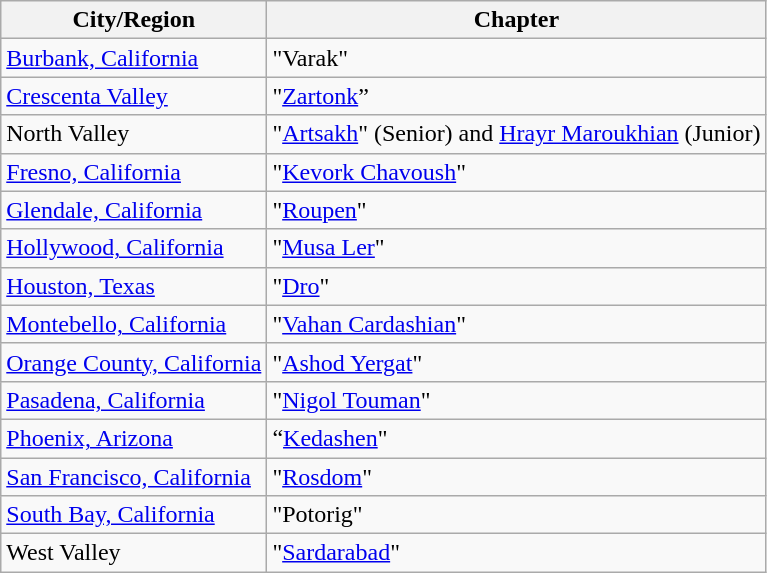<table class="wikitable">
<tr>
<th>City/Region</th>
<th>Chapter</th>
</tr>
<tr>
<td><a href='#'>Burbank, California</a></td>
<td>"Varak"</td>
</tr>
<tr>
<td><a href='#'>Crescenta Valley</a></td>
<td>"<a href='#'>Zartonk</a>”</td>
</tr>
<tr>
<td>North Valley</td>
<td>"<a href='#'>Artsakh</a>" (Senior) and <a href='#'>Hrayr Maroukhian</a> (Junior)</td>
</tr>
<tr>
<td><a href='#'>Fresno, California</a></td>
<td>"<a href='#'>Kevork Chavoush</a>"</td>
</tr>
<tr>
<td><a href='#'>Glendale, California</a></td>
<td>"<a href='#'>Roupen</a>"</td>
</tr>
<tr>
<td><a href='#'>Hollywood, California</a></td>
<td>"<a href='#'>Musa Ler</a>"</td>
</tr>
<tr>
<td><a href='#'>Houston, Texas</a></td>
<td>"<a href='#'>Dro</a>"</td>
</tr>
<tr>
<td><a href='#'>Montebello, California</a></td>
<td>"<a href='#'>Vahan Cardashian</a>"</td>
</tr>
<tr>
<td><a href='#'>Orange County, California</a></td>
<td>"<a href='#'>Ashod Yergat</a>"</td>
</tr>
<tr>
<td><a href='#'>Pasadena, California</a></td>
<td>"<a href='#'>Nigol Touman</a>"</td>
</tr>
<tr>
<td><a href='#'>Phoenix, Arizona</a></td>
<td>“<a href='#'>Kedashen</a>"</td>
</tr>
<tr>
<td><a href='#'>San Francisco, California</a></td>
<td>"<a href='#'>Rosdom</a>"</td>
</tr>
<tr>
<td><a href='#'>South Bay, California</a></td>
<td>"Potorig"</td>
</tr>
<tr>
<td>West Valley</td>
<td>"<a href='#'>Sardarabad</a>"</td>
</tr>
</table>
